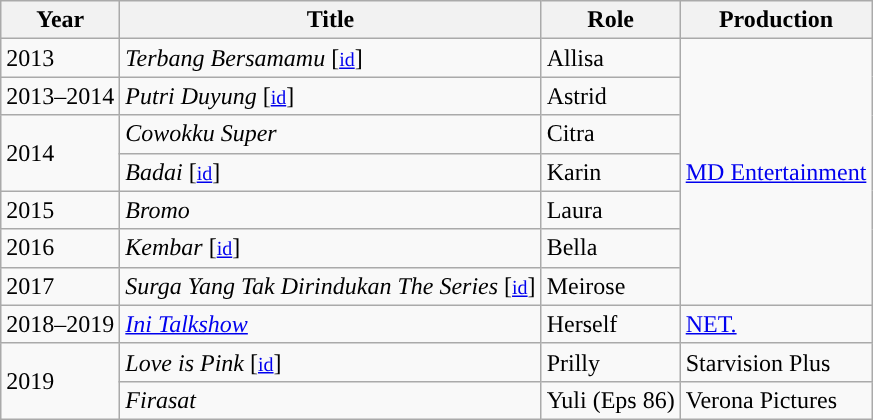<table class="wikitable sortable">
<tr>
<th>Year</th>
<th>Title</th>
<th>Role</th>
<th>Production</th>
</tr>
<tr>
<td>2013</td>
<td><em>Terbang Bersamamu</em> [<small><a href='#'>id</a></small>]</td>
<td>Allisa</td>
<td rowspan="7"><a href='#'>MD Entertainment</a></td>
</tr>
<tr>
<td>2013–2014</td>
<td><em>Putri Duyung</em> [<small><a href='#'>id</a></small>]</td>
<td>Astrid</td>
</tr>
<tr>
<td rowspan="2">2014</td>
<td><em>Cowokku Super</em></td>
<td>Citra</td>
</tr>
<tr>
<td><em>Badai</em> [<small><a href='#'>id</a></small>]</td>
<td>Karin</td>
</tr>
<tr>
<td>2015</td>
<td><em>Bromo</em></td>
<td>Laura</td>
</tr>
<tr>
<td>2016</td>
<td><em>Kembar</em> [<small><a href='#'>id</a></small>]</td>
<td>Bella</td>
</tr>
<tr>
<td>2017</td>
<td><em>Surga Yang Tak Dirindukan The Series</em> [<small><a href='#'>id</a></small>]</td>
<td>Meirose</td>
</tr>
<tr>
<td>2018–2019</td>
<td><em><a href='#'>Ini Talkshow</a></em></td>
<td>Herself</td>
<td><a href='#'>NET.</a></td>
</tr>
<tr>
<td rowspan="2'">2019</td>
<td><em>Love is Pink</em> [<small><a href='#'>id</a></small>]</td>
<td>Prilly</td>
<td>Starvision Plus</td>
</tr>
<tr>
<td><em>Firasat</em></td>
<td>Yuli (Eps 86)</td>
<td>Verona Pictures</td>
</tr>
</table>
